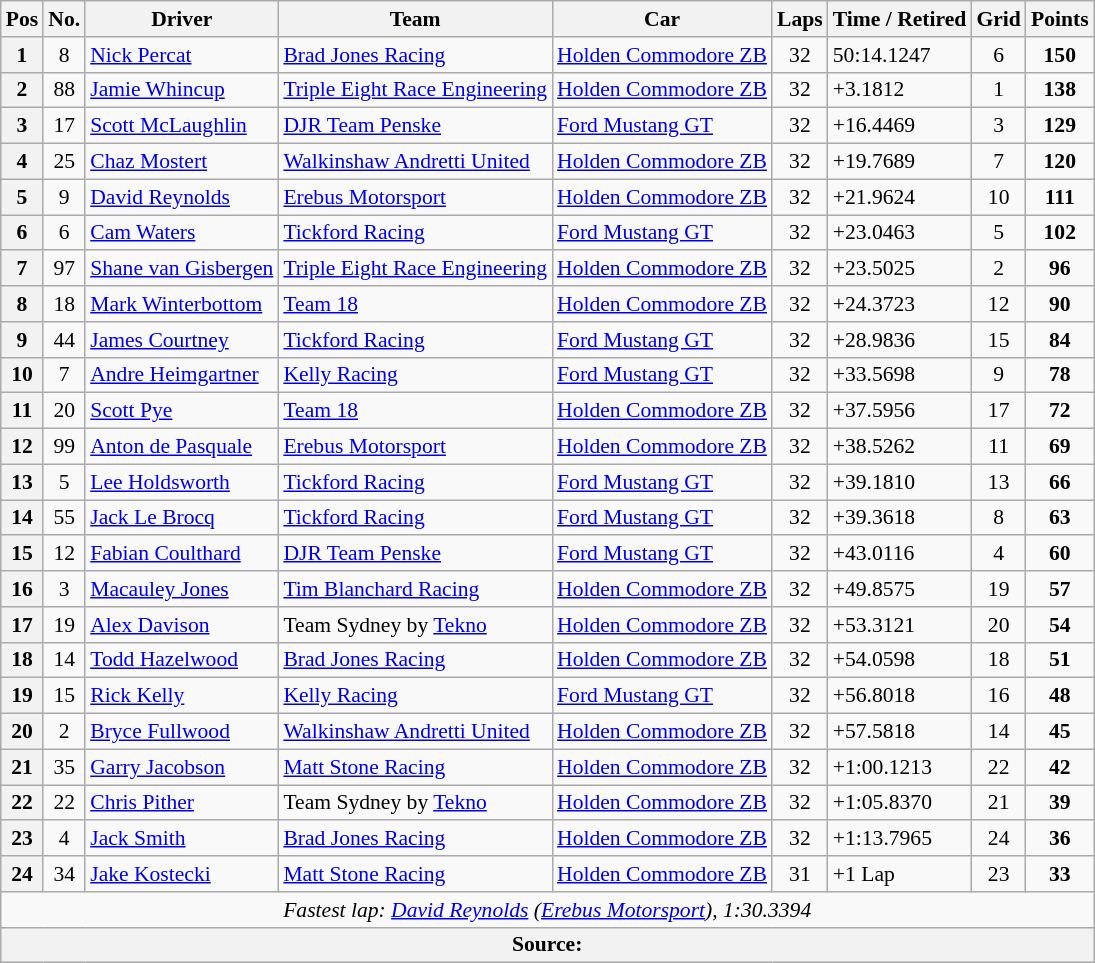<table class="wikitable" style="font-size:90%;">
<tr>
<th>Pos</th>
<th>No.</th>
<th>Driver</th>
<th>Team</th>
<th>Car</th>
<th>Laps</th>
<th>Time / Retired</th>
<th>Grid</th>
<th>Points</th>
</tr>
<tr>
<th>1</th>
<td align="center">8</td>
<td> <a href='#'>Nick Percat</a></td>
<td><a href='#'>Brad Jones Racing</a></td>
<td><a href='#'>Holden Commodore ZB</a></td>
<td align="center">32</td>
<td>50:14.1247</td>
<td align="center">6</td>
<td align="center"><strong>150</strong></td>
</tr>
<tr>
<th>2</th>
<td align="center">88</td>
<td> <a href='#'>Jamie Whincup</a></td>
<td><a href='#'>Triple Eight Race Engineering</a></td>
<td><a href='#'>Holden Commodore ZB</a></td>
<td align="center">32</td>
<td>+3.1812</td>
<td align="center">1</td>
<td align="center"><strong>138</strong></td>
</tr>
<tr>
<th>3</th>
<td align="center">17</td>
<td> <a href='#'>Scott McLaughlin</a></td>
<td><a href='#'>DJR Team Penske</a></td>
<td><a href='#'>Ford Mustang GT</a></td>
<td align="center">32</td>
<td>+16.4469</td>
<td align="center">3</td>
<td align="center"><strong>129</strong></td>
</tr>
<tr>
<th>4</th>
<td align="center">25</td>
<td> <a href='#'>Chaz Mostert</a></td>
<td><a href='#'>Walkinshaw Andretti United</a></td>
<td><a href='#'>Holden Commodore ZB</a></td>
<td align="center">32</td>
<td>+19.7689</td>
<td align="center">7</td>
<td align="center"><strong>120</strong></td>
</tr>
<tr>
<th>5</th>
<td align="center">9</td>
<td> <a href='#'>David Reynolds</a></td>
<td><a href='#'>Erebus Motorsport</a></td>
<td><a href='#'>Holden Commodore ZB</a></td>
<td align="center">32</td>
<td>+21.9624</td>
<td align="center">10</td>
<td align="center"><strong>111</strong></td>
</tr>
<tr>
<th>6</th>
<td align="center">6</td>
<td> <a href='#'>Cam Waters</a></td>
<td><a href='#'>Tickford Racing</a></td>
<td><a href='#'>Ford Mustang GT</a></td>
<td align="center">32</td>
<td>+23.0463</td>
<td align="center">5</td>
<td align="center"><strong>102</strong></td>
</tr>
<tr>
<th>7</th>
<td align="center">97</td>
<td> <a href='#'>Shane van Gisbergen</a></td>
<td><a href='#'>Triple Eight Race Engineering</a></td>
<td><a href='#'>Holden Commodore ZB</a></td>
<td align="center">32</td>
<td>+23.5025</td>
<td align="center">2</td>
<td align="center"><strong>96</strong></td>
</tr>
<tr>
<th>8</th>
<td align="center">18</td>
<td> <a href='#'>Mark Winterbottom</a></td>
<td><a href='#'>Team 18</a></td>
<td><a href='#'>Holden Commodore ZB</a></td>
<td align="center">32</td>
<td>+24.3723</td>
<td align="center">12</td>
<td align="center"><strong>90</strong></td>
</tr>
<tr>
<th>9</th>
<td align="center">44</td>
<td> <a href='#'>James Courtney</a></td>
<td><a href='#'>Tickford Racing</a></td>
<td><a href='#'>Ford Mustang GT</a></td>
<td align="center">32</td>
<td>+28.9836</td>
<td align="center">15</td>
<td align="center"><strong>84</strong></td>
</tr>
<tr>
<th>10</th>
<td align="center">7</td>
<td> <a href='#'>Andre Heimgartner</a></td>
<td><a href='#'>Kelly Racing</a></td>
<td><a href='#'>Ford Mustang GT</a></td>
<td align="center">32</td>
<td>+33.5698</td>
<td align="center">9</td>
<td align="center"><strong>78</strong></td>
</tr>
<tr>
<th>11</th>
<td align="center">20</td>
<td> <a href='#'>Scott Pye</a></td>
<td><a href='#'>Team 18</a></td>
<td><a href='#'>Holden Commodore ZB</a></td>
<td align="center">32</td>
<td>+37.5956</td>
<td align="center">17</td>
<td align="center"><strong>72</strong></td>
</tr>
<tr>
<th>12</th>
<td align="center">99</td>
<td> <a href='#'>Anton de Pasquale</a></td>
<td><a href='#'>Erebus Motorsport</a></td>
<td><a href='#'>Holden Commodore ZB</a></td>
<td align="center">32</td>
<td>+38.5262</td>
<td align="center">11</td>
<td align="center"><strong>69</strong></td>
</tr>
<tr>
<th>13</th>
<td align="center">5</td>
<td> <a href='#'>Lee Holdsworth</a></td>
<td><a href='#'>Tickford Racing</a></td>
<td><a href='#'>Ford Mustang GT</a></td>
<td align="center">32</td>
<td>+39.1810</td>
<td align="center">13</td>
<td align="center"><strong>66</strong></td>
</tr>
<tr>
<th>14</th>
<td align="center">55</td>
<td> <a href='#'>Jack Le Brocq</a></td>
<td><a href='#'>Tickford Racing</a></td>
<td><a href='#'>Ford Mustang GT</a></td>
<td align="center">32</td>
<td>+39.3618</td>
<td align="center">8</td>
<td align="center"><strong>63</strong></td>
</tr>
<tr>
<th>15</th>
<td align="center">12</td>
<td> <a href='#'>Fabian Coulthard</a></td>
<td><a href='#'>DJR Team Penske</a></td>
<td><a href='#'>Ford Mustang GT</a></td>
<td align="center">32</td>
<td>+43.0116</td>
<td align="center">4</td>
<td align="center"><strong>60</strong></td>
</tr>
<tr>
<th>16</th>
<td align="center">3</td>
<td> <a href='#'>Macauley Jones</a></td>
<td><a href='#'>Tim Blanchard Racing</a></td>
<td><a href='#'>Holden Commodore ZB</a></td>
<td align="center">32</td>
<td>+49.8575</td>
<td align="center">19</td>
<td align="center"><strong>57</strong></td>
</tr>
<tr>
<th>17</th>
<td align="center">19</td>
<td> <a href='#'>Alex Davison</a></td>
<td>Team Sydney by <a href='#'>Tekno</a></td>
<td><a href='#'>Holden Commodore ZB</a></td>
<td align="center">32</td>
<td>+53.3121</td>
<td align="center">20</td>
<td align="center"><strong>54</strong></td>
</tr>
<tr>
<th>18</th>
<td align="center">14</td>
<td> <a href='#'>Todd Hazelwood</a></td>
<td><a href='#'>Brad Jones Racing</a></td>
<td><a href='#'>Holden Commodore ZB</a></td>
<td align="center">32</td>
<td>+54.0598</td>
<td align="center">18</td>
<td align="center"><strong>51</strong></td>
</tr>
<tr>
<th>19</th>
<td align="center">15</td>
<td> <a href='#'>Rick Kelly</a></td>
<td><a href='#'>Kelly Racing</a></td>
<td><a href='#'>Ford Mustang GT</a></td>
<td align="center">32</td>
<td>+56.8018</td>
<td align="center">16</td>
<td align="center"><strong>48</strong></td>
</tr>
<tr>
<th>20</th>
<td align="center">2</td>
<td> <a href='#'>Bryce Fullwood</a></td>
<td><a href='#'>Walkinshaw Andretti United</a></td>
<td><a href='#'>Holden Commodore ZB</a></td>
<td align="center">32</td>
<td>+57.5818</td>
<td align="center">14</td>
<td align="center"><strong>45</strong></td>
</tr>
<tr>
<th>21</th>
<td align="center">35</td>
<td> <a href='#'>Garry Jacobson</a></td>
<td><a href='#'>Matt Stone Racing</a></td>
<td><a href='#'>Holden Commodore ZB</a></td>
<td align="center">32</td>
<td>+1:00.1213</td>
<td align="center">22</td>
<td align="center"><strong>42</strong></td>
</tr>
<tr>
<th>22</th>
<td align="center">22</td>
<td> <a href='#'>Chris Pither</a></td>
<td>Team Sydney by <a href='#'>Tekno</a></td>
<td><a href='#'>Holden Commodore ZB</a></td>
<td align="center">32</td>
<td>+1:05.8370</td>
<td align="center">21</td>
<td align="center"><strong>39</strong></td>
</tr>
<tr>
<th>23</th>
<td align="center">4</td>
<td> <a href='#'>Jack Smith</a></td>
<td><a href='#'>Brad Jones Racing</a></td>
<td><a href='#'>Holden Commodore ZB</a></td>
<td align="center">32</td>
<td>+1:13.7965</td>
<td align="center">24</td>
<td align="center"><strong>36</strong></td>
</tr>
<tr>
<th>24</th>
<td align="center">34</td>
<td> <a href='#'>Jake Kostecki</a></td>
<td><a href='#'>Matt Stone Racing</a></td>
<td><a href='#'>Holden Commodore ZB</a></td>
<td align="center">31</td>
<td>+1 Lap</td>
<td align="center">23</td>
<td align="center"><strong>33</strong></td>
</tr>
<tr>
<td colspan=9 align=center><em>Fastest lap: <a href='#'>David Reynolds</a> (<a href='#'>Erebus Motorsport</a>), 1:30.3394</em></td>
</tr>
<tr>
<th colspan=9>Source:</th>
</tr>
</table>
